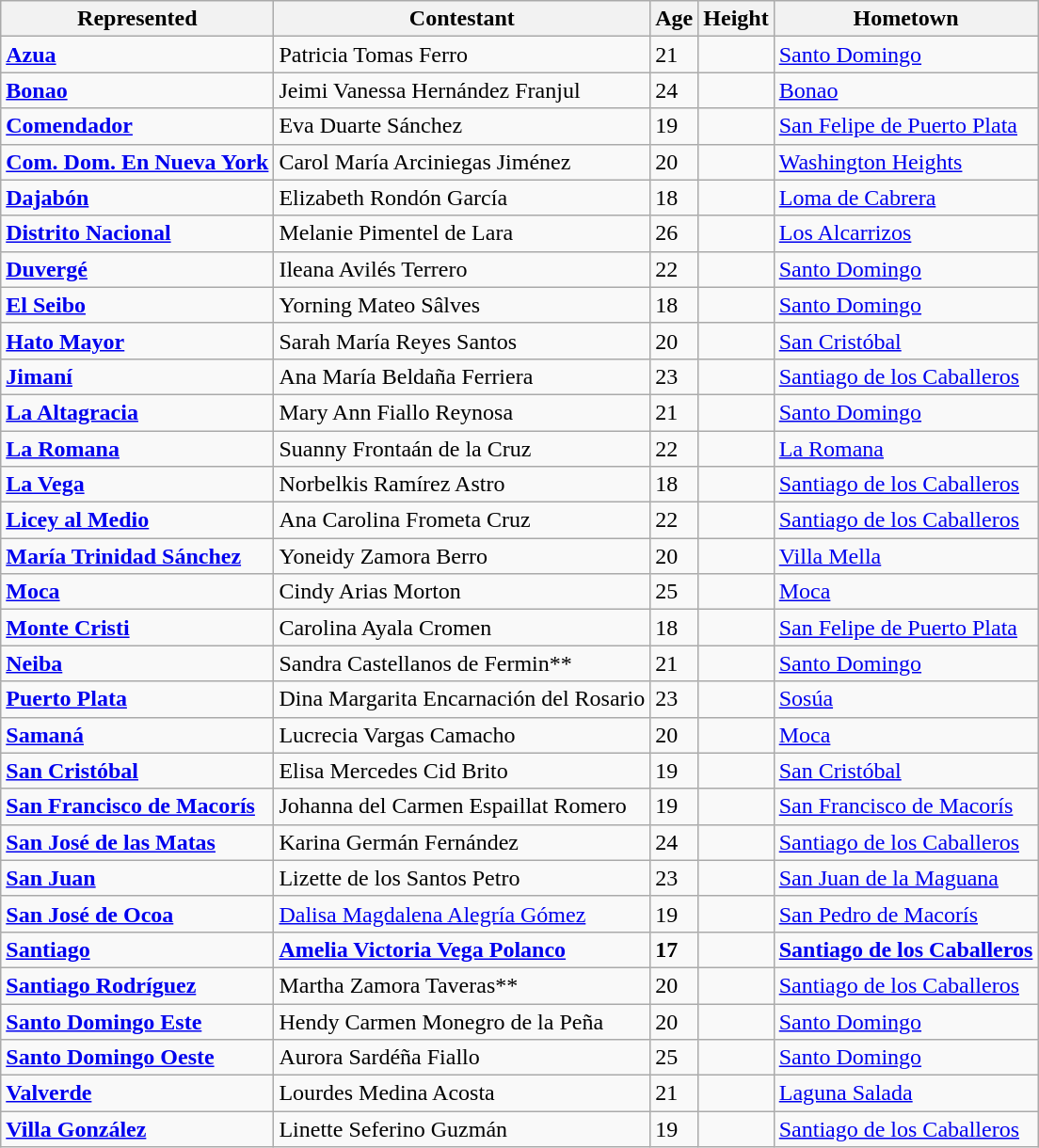<table class="sortable wikitable">
<tr>
<th>Represented</th>
<th>Contestant</th>
<th>Age</th>
<th>Height</th>
<th>Hometown</th>
</tr>
<tr>
<td><strong><a href='#'>Azua</a></strong></td>
<td>Patricia Tomas Ferro</td>
<td>21</td>
<td></td>
<td><a href='#'>Santo Domingo</a></td>
</tr>
<tr>
<td><strong><a href='#'>Bonao</a></strong></td>
<td>Jeimi Vanessa Hernández Franjul</td>
<td>24</td>
<td></td>
<td><a href='#'>Bonao</a></td>
</tr>
<tr>
<td><strong><a href='#'>Comendador</a></strong></td>
<td>Eva Duarte Sánchez</td>
<td>19</td>
<td></td>
<td><a href='#'>San Felipe de Puerto Plata</a></td>
</tr>
<tr>
<td><strong><a href='#'>Com. Dom. En Nueva York</a></strong></td>
<td>Carol María Arciniegas Jiménez</td>
<td>20</td>
<td></td>
<td><a href='#'>Washington Heights</a></td>
</tr>
<tr>
<td><strong><a href='#'>Dajabón</a></strong></td>
<td>Elizabeth Rondón García</td>
<td>18</td>
<td></td>
<td><a href='#'>Loma de Cabrera</a></td>
</tr>
<tr>
<td><strong><a href='#'>Distrito Nacional</a></strong></td>
<td>Melanie Pimentel de Lara</td>
<td>26</td>
<td></td>
<td><a href='#'>Los Alcarrizos</a></td>
</tr>
<tr>
<td><strong><a href='#'>Duvergé</a></strong></td>
<td>Ileana Avilés Terrero</td>
<td>22</td>
<td></td>
<td><a href='#'>Santo Domingo</a></td>
</tr>
<tr>
<td><strong><a href='#'>El Seibo</a></strong></td>
<td>Yorning Mateo Sâlves</td>
<td>18</td>
<td></td>
<td><a href='#'>Santo Domingo</a></td>
</tr>
<tr>
<td><strong><a href='#'>Hato Mayor</a></strong></td>
<td>Sarah María Reyes Santos</td>
<td>20</td>
<td></td>
<td><a href='#'>San Cristóbal</a></td>
</tr>
<tr>
<td><strong><a href='#'>Jimaní</a></strong></td>
<td>Ana María Beldaña Ferriera</td>
<td>23</td>
<td></td>
<td><a href='#'>Santiago de los Caballeros</a></td>
</tr>
<tr>
<td><strong><a href='#'>La Altagracia</a></strong></td>
<td>Mary Ann Fiallo Reynosa</td>
<td>21</td>
<td></td>
<td><a href='#'>Santo Domingo</a></td>
</tr>
<tr>
<td><strong><a href='#'>La Romana</a></strong></td>
<td>Suanny Frontaán de la Cruz</td>
<td>22</td>
<td></td>
<td><a href='#'>La Romana</a></td>
</tr>
<tr>
<td><strong><a href='#'>La Vega</a></strong></td>
<td>Norbelkis Ramírez Astro</td>
<td>18</td>
<td></td>
<td><a href='#'>Santiago de los Caballeros</a></td>
</tr>
<tr>
<td><strong><a href='#'>Licey al Medio</a></strong></td>
<td>Ana Carolina Frometa Cruz</td>
<td>22</td>
<td></td>
<td><a href='#'>Santiago de los Caballeros</a></td>
</tr>
<tr>
<td><strong><a href='#'>María Trinidad Sánchez</a></strong></td>
<td>Yoneidy Zamora Berro</td>
<td>20</td>
<td></td>
<td><a href='#'>Villa Mella</a></td>
</tr>
<tr>
<td><strong><a href='#'>Moca</a></strong></td>
<td>Cindy Arias Morton</td>
<td>25</td>
<td></td>
<td><a href='#'>Moca</a></td>
</tr>
<tr>
<td><strong><a href='#'>Monte Cristi</a></strong></td>
<td>Carolina Ayala Cromen</td>
<td>18</td>
<td></td>
<td><a href='#'>San Felipe de Puerto Plata</a></td>
</tr>
<tr>
<td><strong><a href='#'>Neiba</a></strong></td>
<td>Sandra Castellanos de Fermin**</td>
<td>21</td>
<td></td>
<td><a href='#'>Santo Domingo</a></td>
</tr>
<tr>
<td><strong><a href='#'>Puerto Plata</a></strong></td>
<td>Dina Margarita Encarnación del Rosario</td>
<td>23</td>
<td></td>
<td><a href='#'>Sosúa</a></td>
</tr>
<tr>
<td><strong><a href='#'>Samaná</a></strong></td>
<td>Lucrecia Vargas Camacho</td>
<td>20</td>
<td></td>
<td><a href='#'>Moca</a></td>
</tr>
<tr>
<td><strong><a href='#'>San Cristóbal</a></strong></td>
<td>Elisa Mercedes Cid Brito</td>
<td>19</td>
<td></td>
<td><a href='#'>San Cristóbal</a></td>
</tr>
<tr>
<td><strong><a href='#'>San Francisco de Macorís</a></strong></td>
<td>Johanna del Carmen Espaillat Romero</td>
<td>19</td>
<td></td>
<td><a href='#'>San Francisco de Macorís</a></td>
</tr>
<tr>
<td><strong><a href='#'>San José de las Matas</a></strong></td>
<td>Karina Germán Fernández</td>
<td>24</td>
<td></td>
<td><a href='#'>Santiago de los Caballeros</a></td>
</tr>
<tr>
<td><strong><a href='#'>San Juan</a></strong></td>
<td>Lizette de los Santos Petro</td>
<td>23</td>
<td></td>
<td><a href='#'>San Juan de la Maguana</a></td>
</tr>
<tr>
<td><strong><a href='#'>San José de Ocoa</a></strong></td>
<td><a href='#'>Dalisa Magdalena Alegría Gómez</a></td>
<td>19</td>
<td></td>
<td><a href='#'>San Pedro de Macorís</a></td>
</tr>
<tr>
<td><strong><a href='#'>Santiago</a></strong></td>
<td><strong><a href='#'>Amelia Victoria Vega Polanco</a></strong></td>
<td><strong>17</strong></td>
<td><strong></strong></td>
<td><strong><a href='#'>Santiago de los Caballeros</a></strong></td>
</tr>
<tr>
<td><strong><a href='#'>Santiago Rodríguez</a></strong></td>
<td>Martha Zamora Taveras**</td>
<td>20</td>
<td></td>
<td><a href='#'>Santiago de los Caballeros</a></td>
</tr>
<tr>
<td><strong><a href='#'>Santo Domingo Este</a></strong></td>
<td>Hendy Carmen Monegro de la Peña</td>
<td>20</td>
<td></td>
<td><a href='#'>Santo Domingo</a></td>
</tr>
<tr>
<td><strong><a href='#'>Santo Domingo Oeste</a></strong></td>
<td>Aurora Sardéña Fiallo</td>
<td>25</td>
<td></td>
<td><a href='#'>Santo Domingo</a></td>
</tr>
<tr>
<td><strong><a href='#'>Valverde</a></strong></td>
<td>Lourdes Medina Acosta</td>
<td>21</td>
<td></td>
<td><a href='#'>Laguna Salada</a></td>
</tr>
<tr>
<td><strong><a href='#'>Villa González</a></strong></td>
<td>Linette Seferino Guzmán</td>
<td>19</td>
<td></td>
<td><a href='#'>Santiago de los Caballeros</a></td>
</tr>
</table>
